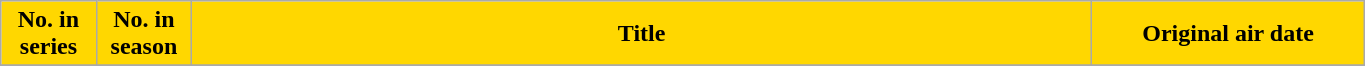<table class="wikitable plainrowheaders" style="width:72%;">
<tr>
<th scope="col" style="background-color: #FFD700; color: #000000;" width=7%>No. in<br>series</th>
<th scope="col" style="background-color: #FFD700; color: #000000;" width=7%>No. in<br>season</th>
<th scope="col" style="background-color: #FFD700; color: #000000;">Title</th>
<th scope="col" style="background-color: #FFD700; color: #000000;" width=20%>Original air date</th>
</tr>
<tr>
</tr>
</table>
